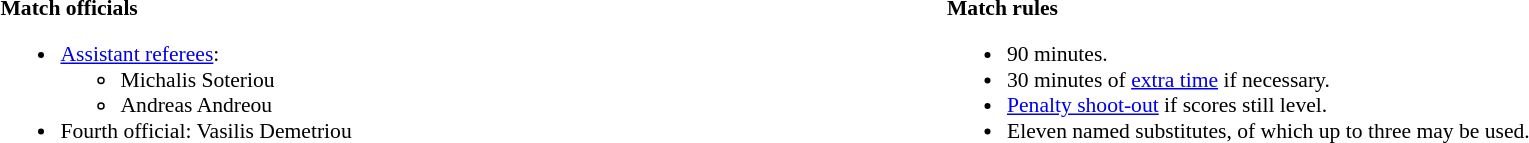<table width=100% style="font-size: 90%">
<tr>
<td width=50% valign=top><br><strong>Match officials</strong><ul><li><a href='#'>Assistant referees</a>:<ul><li>Michalis Soteriou</li><li>Andreas Andreou</li></ul></li><li>Fourth official: Vasilis Demetriou</li></ul></td>
<td width=50% valign=top><br><strong>Match rules</strong><ul><li>90 minutes.</li><li>30 minutes of <a href='#'>extra time</a> if necessary.</li><li><a href='#'>Penalty shoot-out</a> if scores still level.</li><li>Eleven named substitutes, of which up to three may be used.</li></ul></td>
</tr>
</table>
